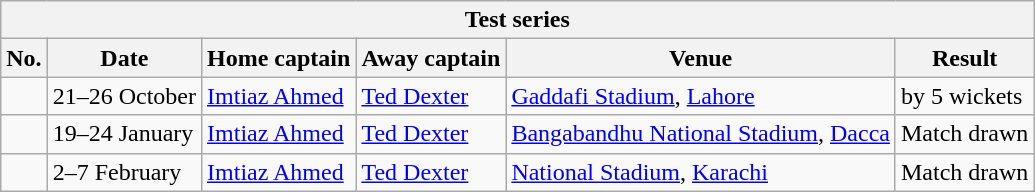<table class="wikitable">
<tr>
<th colspan="9">Test series</th>
</tr>
<tr>
<th>No.</th>
<th>Date</th>
<th>Home captain</th>
<th>Away captain</th>
<th>Venue</th>
<th>Result</th>
</tr>
<tr>
<td></td>
<td>21–26 October</td>
<td><a href='#'>Imtiaz Ahmed</a></td>
<td><a href='#'>Ted Dexter</a></td>
<td><a href='#'>Gaddafi Stadium</a>, <a href='#'>Lahore</a></td>
<td> by 5 wickets</td>
</tr>
<tr>
<td></td>
<td>19–24 January</td>
<td><a href='#'>Imtiaz Ahmed</a></td>
<td><a href='#'>Ted Dexter</a></td>
<td><a href='#'>Bangabandhu National Stadium</a>, <a href='#'>Dacca</a></td>
<td>Match drawn</td>
</tr>
<tr>
<td></td>
<td>2–7 February</td>
<td><a href='#'>Imtiaz Ahmed</a></td>
<td><a href='#'>Ted Dexter</a></td>
<td><a href='#'>National Stadium</a>, <a href='#'>Karachi</a></td>
<td>Match drawn</td>
</tr>
</table>
